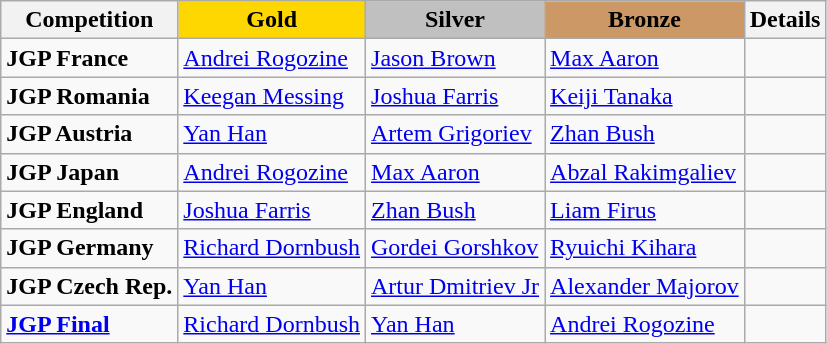<table class="wikitable">
<tr>
<th>Competition</th>
<td align=center bgcolor=gold><strong>Gold</strong></td>
<td align=center bgcolor=silver><strong>Silver</strong></td>
<td align=center bgcolor=cc9966><strong>Bronze</strong></td>
<th>Details</th>
</tr>
<tr>
<td><strong>JGP France</strong></td>
<td> <a href='#'>Andrei Rogozine</a></td>
<td> <a href='#'>Jason Brown</a></td>
<td> <a href='#'>Max Aaron</a></td>
<td></td>
</tr>
<tr>
<td><strong>JGP Romania</strong></td>
<td> <a href='#'>Keegan Messing</a></td>
<td> <a href='#'>Joshua Farris</a></td>
<td> <a href='#'>Keiji Tanaka</a></td>
<td></td>
</tr>
<tr>
<td><strong>JGP Austria</strong></td>
<td> <a href='#'>Yan Han</a></td>
<td> <a href='#'>Artem Grigoriev</a></td>
<td> <a href='#'>Zhan Bush</a></td>
<td></td>
</tr>
<tr>
<td><strong>JGP Japan</strong></td>
<td> <a href='#'>Andrei Rogozine</a></td>
<td> <a href='#'>Max Aaron</a></td>
<td> <a href='#'>Abzal Rakimgaliev</a></td>
<td></td>
</tr>
<tr>
<td><strong>JGP England</strong></td>
<td> <a href='#'>Joshua Farris</a></td>
<td> <a href='#'>Zhan Bush</a></td>
<td> <a href='#'>Liam Firus</a></td>
<td></td>
</tr>
<tr>
<td><strong>JGP Germany</strong></td>
<td> <a href='#'>Richard Dornbush</a></td>
<td> <a href='#'>Gordei Gorshkov</a></td>
<td> <a href='#'>Ryuichi Kihara</a></td>
<td></td>
</tr>
<tr>
<td><strong>JGP Czech Rep.</strong></td>
<td> <a href='#'>Yan Han</a></td>
<td> <a href='#'>Artur Dmitriev Jr</a></td>
<td> <a href='#'>Alexander Majorov</a></td>
<td></td>
</tr>
<tr>
<td><strong><a href='#'>JGP Final</a></strong></td>
<td> <a href='#'>Richard Dornbush</a></td>
<td> <a href='#'>Yan Han</a></td>
<td> <a href='#'>Andrei Rogozine</a></td>
<td></td>
</tr>
</table>
